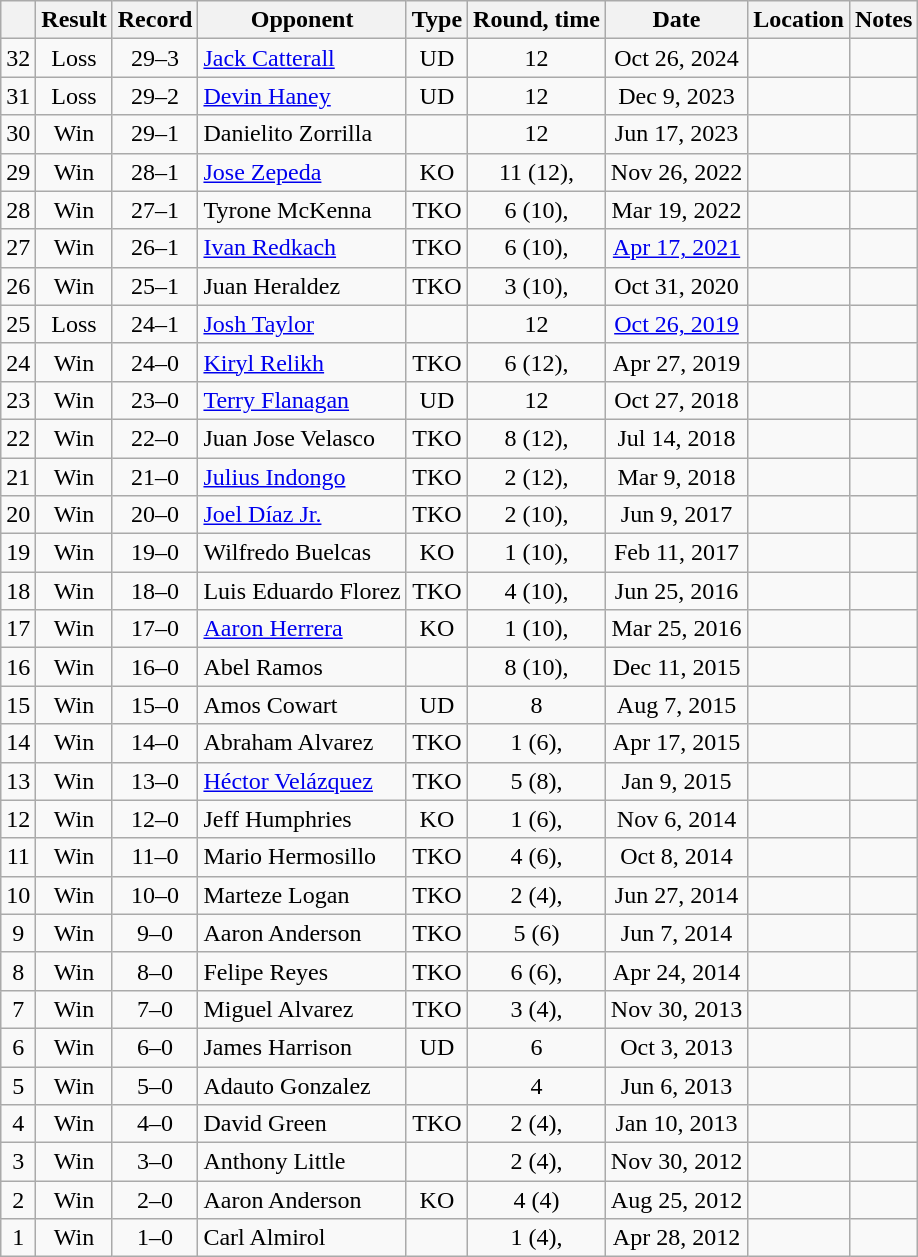<table class="wikitable" style="text-align:center">
<tr>
<th></th>
<th>Result</th>
<th>Record</th>
<th>Opponent</th>
<th>Type</th>
<th>Round, time</th>
<th>Date</th>
<th>Location</th>
<th>Notes</th>
</tr>
<tr>
<td>32</td>
<td>Loss</td>
<td>29–3</td>
<td style="text-align:left;"><a href='#'>Jack Catterall</a></td>
<td>UD</td>
<td>12</td>
<td>Oct 26, 2024</td>
<td style="text-align:left;"></td>
<td align=left></td>
</tr>
<tr>
<td>31</td>
<td>Loss</td>
<td>29–2</td>
<td style="text-align:left;"><a href='#'>Devin Haney</a></td>
<td>UD</td>
<td>12</td>
<td>Dec 9, 2023</td>
<td style="text-align:left;"></td>
<td align=left></td>
</tr>
<tr>
<td>30</td>
<td>Win</td>
<td>29–1</td>
<td style="text-align:left;">Danielito Zorrilla</td>
<td></td>
<td>12</td>
<td>Jun 17, 2023</td>
<td style="text-align:left;"></td>
<td style="text-align:left;"></td>
</tr>
<tr>
<td>29</td>
<td>Win</td>
<td>28–1</td>
<td style="text-align:left;"><a href='#'>Jose Zepeda</a></td>
<td>KO</td>
<td>11 (12), </td>
<td>Nov 26, 2022</td>
<td style="text-align:left;"></td>
<td style="text-align:left;"></td>
</tr>
<tr>
<td>28</td>
<td>Win</td>
<td>27–1</td>
<td style="text-align:left;">Tyrone McKenna</td>
<td>TKO</td>
<td>6 (10), </td>
<td>Mar 19, 2022</td>
<td style="text-align:left;"></td>
<td></td>
</tr>
<tr>
<td>27</td>
<td>Win</td>
<td>26–1</td>
<td style="text-align:left;"><a href='#'>Ivan Redkach</a></td>
<td>TKO</td>
<td>6 (10), </td>
<td><a href='#'>Apr 17, 2021</a></td>
<td style="text-align:left;"></td>
<td style="text-align:left;"></td>
</tr>
<tr>
<td>26</td>
<td>Win</td>
<td>25–1</td>
<td style="text-align:left;">Juan Heraldez</td>
<td>TKO</td>
<td>3 (10), </td>
<td>Oct 31, 2020</td>
<td style="text-align:left;"></td>
<td></td>
</tr>
<tr>
<td>25</td>
<td>Loss</td>
<td>24–1</td>
<td style="text-align:left;"><a href='#'>Josh Taylor</a></td>
<td></td>
<td>12</td>
<td><a href='#'>Oct 26, 2019</a></td>
<td style="text-align:left;"></td>
<td style="text-align:left;"></td>
</tr>
<tr>
<td>24</td>
<td>Win</td>
<td>24–0</td>
<td style="text-align:left;"><a href='#'>Kiryl Relikh</a></td>
<td>TKO</td>
<td>6 (12), </td>
<td>Apr 27, 2019</td>
<td style="text-align:left;"></td>
<td style="text-align:left;"></td>
</tr>
<tr>
<td>23</td>
<td>Win</td>
<td>23–0</td>
<td style="text-align:left;"><a href='#'>Terry Flanagan</a></td>
<td>UD</td>
<td>12</td>
<td>Oct 27, 2018</td>
<td style="text-align:left;"></td>
<td style="text-align:left;"></td>
</tr>
<tr>
<td>22</td>
<td>Win</td>
<td>22–0</td>
<td style="text-align:left;">Juan Jose Velasco</td>
<td>TKO</td>
<td>8 (12), </td>
<td>Jul 14, 2018</td>
<td style="text-align:left;"></td>
<td></td>
</tr>
<tr>
<td>21</td>
<td>Win</td>
<td>21–0</td>
<td style="text-align:left;"><a href='#'>Julius Indongo</a></td>
<td>TKO</td>
<td>2 (12), </td>
<td>Mar 9, 2018</td>
<td style="text-align:left;"></td>
<td style="text-align:left;"></td>
</tr>
<tr>
<td>20</td>
<td>Win</td>
<td>20–0</td>
<td style="text-align:left;"><a href='#'>Joel Díaz Jr.</a></td>
<td>TKO</td>
<td>2 (10), </td>
<td>Jun 9, 2017</td>
<td style="text-align:left;"></td>
<td style="text-align:left;"></td>
</tr>
<tr>
<td>19</td>
<td>Win</td>
<td>19–0</td>
<td style="text-align:left;">Wilfredo Buelcas</td>
<td>KO</td>
<td>1 (10), </td>
<td>Feb 11, 2017</td>
<td style="text-align:left;"></td>
<td style="text-align:left;"></td>
</tr>
<tr>
<td>18</td>
<td>Win</td>
<td>18–0</td>
<td style="text-align:left;">Luis Eduardo Florez</td>
<td>TKO</td>
<td>4 (10), </td>
<td>Jun 25, 2016</td>
<td style="text-align:left;"></td>
<td style="text-align:left;"></td>
</tr>
<tr>
<td>17</td>
<td>Win</td>
<td>17–0</td>
<td style="text-align:left;"><a href='#'>Aaron Herrera</a></td>
<td>KO</td>
<td>1 (10), </td>
<td>Mar 25, 2016</td>
<td style="text-align:left;"></td>
<td></td>
</tr>
<tr>
<td>16</td>
<td>Win</td>
<td>16–0</td>
<td style="text-align:left;">Abel Ramos</td>
<td></td>
<td>8 (10), </td>
<td>Dec 11, 2015</td>
<td style="text-align:left;"></td>
<td style="text-align:left;"></td>
</tr>
<tr>
<td>15</td>
<td>Win</td>
<td>15–0</td>
<td style="text-align:left;">Amos Cowart</td>
<td>UD</td>
<td>8</td>
<td>Aug 7, 2015</td>
<td style="text-align:left;"></td>
<td></td>
</tr>
<tr>
<td>14</td>
<td>Win</td>
<td>14–0</td>
<td style="text-align:left;">Abraham Alvarez</td>
<td>TKO</td>
<td>1 (6), </td>
<td>Apr 17, 2015</td>
<td style="text-align:left;"></td>
<td></td>
</tr>
<tr>
<td>13</td>
<td>Win</td>
<td>13–0</td>
<td style="text-align:left;"><a href='#'>Héctor Velázquez</a></td>
<td>TKO</td>
<td>5 (8), </td>
<td>Jan 9, 2015</td>
<td style="text-align:left;"></td>
<td></td>
</tr>
<tr>
<td>12</td>
<td>Win</td>
<td>12–0</td>
<td style="text-align:left;">Jeff Humphries</td>
<td>KO</td>
<td>1 (6), </td>
<td>Nov 6, 2014</td>
<td style="text-align:left;"></td>
<td></td>
</tr>
<tr>
<td>11</td>
<td>Win</td>
<td>11–0</td>
<td style="text-align:left;">Mario Hermosillo</td>
<td>TKO</td>
<td>4 (6), </td>
<td>Oct 8, 2014</td>
<td style="text-align:left;"></td>
<td></td>
</tr>
<tr>
<td>10</td>
<td>Win</td>
<td>10–0</td>
<td style="text-align:left;">Marteze Logan</td>
<td>TKO</td>
<td>2 (4), </td>
<td>Jun 27, 2014</td>
<td style="text-align:left;"></td>
<td></td>
</tr>
<tr>
<td>9</td>
<td>Win</td>
<td>9–0</td>
<td style="text-align:left;">Aaron Anderson</td>
<td>TKO</td>
<td>5 (6)</td>
<td>Jun 7, 2014</td>
<td style="text-align:left;"></td>
<td></td>
</tr>
<tr>
<td>8</td>
<td>Win</td>
<td>8–0</td>
<td style="text-align:left;">Felipe Reyes</td>
<td>TKO</td>
<td>6 (6), </td>
<td>Apr 24, 2014</td>
<td style="text-align:left;"></td>
<td></td>
</tr>
<tr>
<td>7</td>
<td>Win</td>
<td>7–0</td>
<td style="text-align:left;">Miguel Alvarez</td>
<td>TKO</td>
<td>3 (4), </td>
<td>Nov 30, 2013</td>
<td style="text-align:left;"></td>
<td></td>
</tr>
<tr>
<td>6</td>
<td>Win</td>
<td>6–0</td>
<td style="text-align:left;">James Harrison</td>
<td>UD</td>
<td>6</td>
<td>Oct 3, 2013</td>
<td style="text-align:left;"></td>
<td></td>
</tr>
<tr>
<td>5</td>
<td>Win</td>
<td>5–0</td>
<td style="text-align:left;">Adauto Gonzalez</td>
<td></td>
<td>4</td>
<td>Jun 6, 2013</td>
<td style="text-align:left;"></td>
<td></td>
</tr>
<tr>
<td>4</td>
<td>Win</td>
<td>4–0</td>
<td style="text-align:left;">David Green</td>
<td>TKO</td>
<td>2 (4), </td>
<td>Jan 10, 2013</td>
<td style="text-align:left;"></td>
<td></td>
</tr>
<tr>
<td>3</td>
<td>Win</td>
<td>3–0</td>
<td style="text-align:left;">Anthony Little</td>
<td></td>
<td>2 (4), </td>
<td>Nov 30, 2012</td>
<td style="text-align:left;"></td>
<td></td>
</tr>
<tr>
<td>2</td>
<td>Win</td>
<td>2–0</td>
<td style="text-align:left;">Aaron Anderson</td>
<td>KO</td>
<td>4 (4) </td>
<td>Aug 25, 2012</td>
<td style="text-align:left;"></td>
<td></td>
</tr>
<tr>
<td>1</td>
<td>Win</td>
<td>1–0</td>
<td style="text-align:left;">Carl Almirol</td>
<td></td>
<td>1 (4), </td>
<td>Apr 28, 2012</td>
<td style="text-align:left;"></td>
<td></td>
</tr>
</table>
